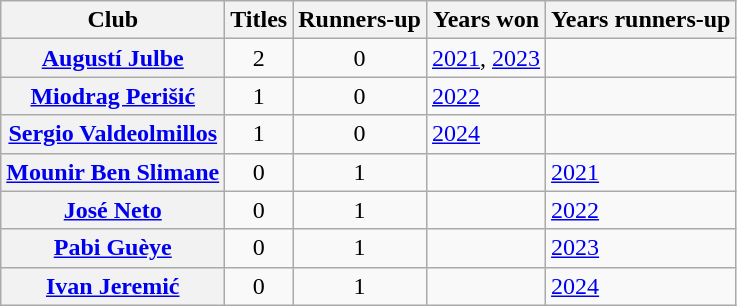<table class="wikitable plainrowheaders sortable">
<tr>
<th scope="col">Club</th>
<th scope="col">Titles</th>
<th scope="col">Runners-up</th>
<th scope="col">Years won</th>
<th scope="col">Years runners-up</th>
</tr>
<tr>
<th scope="row" align="left"> <a href='#'>Augustí Julbe</a></th>
<td align="center">2</td>
<td align="center">0</td>
<td><a href='#'>2021</a>, <a href='#'>2023</a></td>
<td align="center"></td>
</tr>
<tr>
<th scope="row" align="left"> <a href='#'>Miodrag Perišić</a></th>
<td align="center">1</td>
<td align="center">0</td>
<td><a href='#'>2022</a></td>
<td align="center"></td>
</tr>
<tr>
<th scope="row" align="left"> <a href='#'>Sergio Valdeolmillos</a></th>
<td align="center">1</td>
<td align="center">0</td>
<td><a href='#'>2024</a></td>
<td align="center"></td>
</tr>
<tr>
<th scope="row" align="left"> <a href='#'>Mounir Ben Slimane</a></th>
<td align="center">0</td>
<td align="center">1</td>
<td align="center"></td>
<td><a href='#'>2021</a></td>
</tr>
<tr>
<th scope="row" align="left"> <a href='#'>José Neto</a></th>
<td align="center">0</td>
<td align="center">1</td>
<td align="center"></td>
<td><a href='#'>2022</a></td>
</tr>
<tr>
<th scope="row" align="left"> <a href='#'>Pabi Guèye</a></th>
<td align="center">0</td>
<td align="center">1</td>
<td align="center"></td>
<td><a href='#'>2023</a></td>
</tr>
<tr>
<th scope="row" align="left"> <a href='#'>Ivan Jeremić</a></th>
<td align="center">0</td>
<td align="center">1</td>
<td align="center"></td>
<td><a href='#'>2024</a></td>
</tr>
</table>
